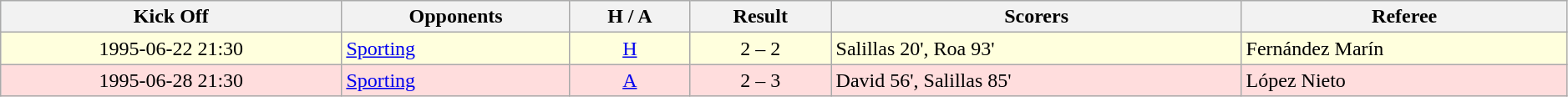<table class="wikitable" style="width:99%;">
<tr style="background:#f0f6ff;">
<th>Kick Off</th>
<th>Opponents</th>
<th>H / A</th>
<th>Result</th>
<th>Scorers</th>
<th>Referee</th>
</tr>
<tr bgcolor="#ffffdd">
<td align=center>1995-06-22 21:30</td>
<td><a href='#'>Sporting</a></td>
<td align=center><a href='#'>H</a></td>
<td align=center>2 – 2</td>
<td>Salillas 20', Roa 93'</td>
<td>Fernández Marín</td>
</tr>
<tr bgcolor="#ffdddd">
<td align=center>1995-06-28 21:30</td>
<td><a href='#'>Sporting</a></td>
<td align=center><a href='#'>A</a></td>
<td align=center>2 – 3</td>
<td>David 56', Salillas 85'</td>
<td>López Nieto</td>
</tr>
</table>
